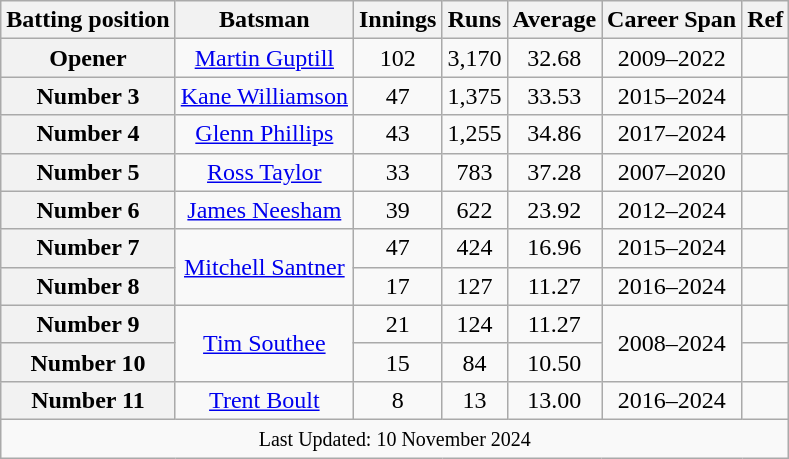<table class="wikitable sortable" style=text-align:center;>
<tr>
<th scope="col">Batting position</th>
<th scope="col">Batsman</th>
<th scope="col">Innings</th>
<th scope="col">Runs</th>
<th scope="col">Average</th>
<th scope="col">Career Span</th>
<th scope="col">Ref</th>
</tr>
<tr>
<th scope=row style=text-align:center;>Opener</th>
<td><a href='#'>Martin Guptill</a></td>
<td>102</td>
<td>3,170</td>
<td>32.68</td>
<td>2009–2022</td>
<td></td>
</tr>
<tr>
<th scope=row style=text-align:center;>Number 3</th>
<td><a href='#'>Kane Williamson</a></td>
<td>47</td>
<td>1,375</td>
<td>33.53</td>
<td>2015–2024</td>
<td></td>
</tr>
<tr>
<th scope=row style=text-align:center;>Number 4</th>
<td><a href='#'>Glenn Phillips</a></td>
<td>43</td>
<td>1,255</td>
<td>34.86</td>
<td>2017–2024</td>
<td></td>
</tr>
<tr>
<th scope=row style=text-align:center;>Number 5</th>
<td><a href='#'>Ross Taylor</a></td>
<td>33</td>
<td>783</td>
<td>37.28</td>
<td>2007–2020</td>
<td></td>
</tr>
<tr>
<th scope=row style=text-align:center;>Number 6</th>
<td><a href='#'>James Neesham</a></td>
<td>39</td>
<td>622</td>
<td>23.92</td>
<td>2012–2024</td>
<td></td>
</tr>
<tr>
<th scope=row style=text-align:center;>Number 7</th>
<td rowspan=2><a href='#'>Mitchell Santner</a></td>
<td>47</td>
<td>424</td>
<td>16.96</td>
<td>2015–2024</td>
<td></td>
</tr>
<tr>
<th scope=row style=text-align:center;>Number 8</th>
<td>17</td>
<td>127</td>
<td>11.27</td>
<td>2016–2024</td>
<td></td>
</tr>
<tr>
<th scope=row style=text-align:center;>Number 9</th>
<td rowspan=2><a href='#'>Tim Southee</a></td>
<td>21</td>
<td>124</td>
<td>11.27</td>
<td rowspan=2>2008–2024</td>
<td></td>
</tr>
<tr>
<th scope=row style=text-align:center;>Number 10</th>
<td>15</td>
<td>84</td>
<td>10.50</td>
<td></td>
</tr>
<tr>
<th scope=row style=text-align:center;>Number 11</th>
<td><a href='#'>Trent Boult</a></td>
<td>8</td>
<td>13</td>
<td>13.00</td>
<td>2016–2024</td>
<td></td>
</tr>
<tr>
<td colspan=7><small>Last Updated: 10 November 2024</small></td>
</tr>
</table>
